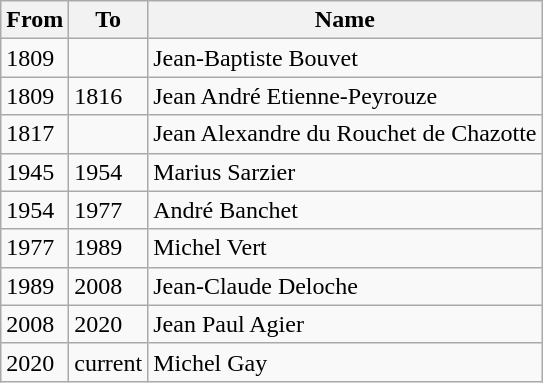<table class="wikitable">
<tr>
<th>From</th>
<th>To</th>
<th>Name</th>
</tr>
<tr>
<td>1809</td>
<td></td>
<td>Jean-Baptiste Bouvet</td>
</tr>
<tr>
<td>1809</td>
<td>1816</td>
<td>Jean André Etienne-Peyrouze</td>
</tr>
<tr>
<td>1817</td>
<td></td>
<td>Jean Alexandre du Rouchet de Chazotte</td>
</tr>
<tr>
<td>1945</td>
<td>1954</td>
<td>Marius Sarzier</td>
</tr>
<tr>
<td>1954</td>
<td>1977</td>
<td>André Banchet</td>
</tr>
<tr>
<td>1977</td>
<td>1989</td>
<td>Michel Vert</td>
</tr>
<tr>
<td>1989</td>
<td>2008</td>
<td>Jean-Claude Deloche</td>
</tr>
<tr>
<td>2008</td>
<td>2020</td>
<td>Jean Paul Agier</td>
</tr>
<tr>
<td>2020</td>
<td>current</td>
<td>Michel Gay</td>
</tr>
</table>
